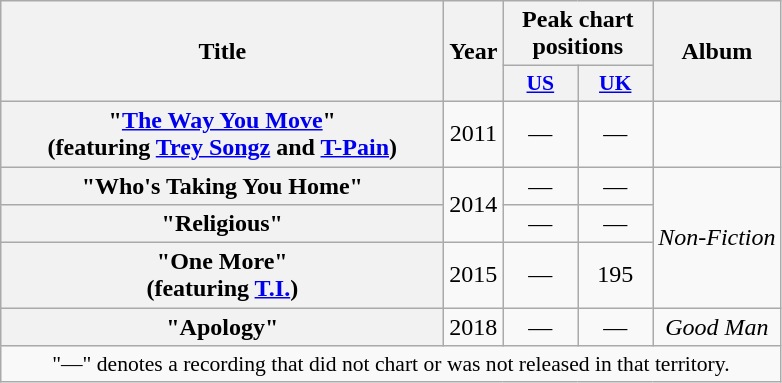<table class="wikitable plainrowheaders" style="text-align:center;">
<tr>
<th scope="col" rowspan="2" style="width:18em;">Title</th>
<th scope="col" rowspan="2">Year</th>
<th scope="col" colspan="2">Peak chart positions</th>
<th scope="col" rowspan="2">Album</th>
</tr>
<tr>
<th scope="col" style="width:3em;font-size:90%;"><a href='#'>US</a><br></th>
<th scope="col" style="width:3em;font-size:90%;"><a href='#'>UK</a><br></th>
</tr>
<tr>
<th scope="row">"<a href='#'>The Way You Move</a>"<br><span>(featuring <a href='#'>Trey Songz</a> and <a href='#'>T-Pain</a>)</span></th>
<td>2011</td>
<td>—</td>
<td>—</td>
<td></td>
</tr>
<tr>
<th scope="row">"Who's Taking You Home"</th>
<td rowspan="2">2014</td>
<td>—</td>
<td>—</td>
<td rowspan="3"><em>Non-Fiction</em></td>
</tr>
<tr>
<th scope="row">"Religious"</th>
<td>—</td>
<td>—</td>
</tr>
<tr>
<th scope="row">"One More"<br><span>(featuring <a href='#'>T.I.</a>)</span></th>
<td>2015</td>
<td>—</td>
<td>195</td>
</tr>
<tr>
<th scope="row">"Apology"</th>
<td>2018</td>
<td>—</td>
<td>—</td>
<td><em>Good Man</em></td>
</tr>
<tr>
<td colspan="5" style="font-size:90%">"—" denotes a recording that did not chart or was not released in that territory.</td>
</tr>
</table>
